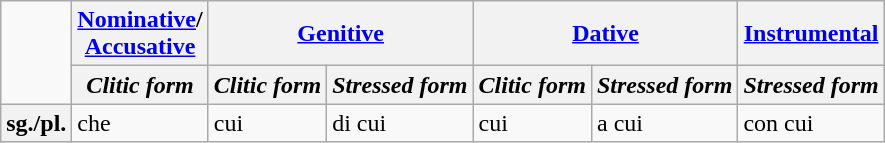<table class="wikitable">
<tr>
<td rowspan="2"></td>
<th><a href='#'>Nominative</a>/<br><a href='#'>Accusative</a></th>
<th colspan="2"><a href='#'>Genitive</a></th>
<th colspan="2"><a href='#'>Dative</a></th>
<th><a href='#'>Instrumental</a></th>
</tr>
<tr>
<th><em>Clitic form</em></th>
<th><em>Clitic form</em></th>
<th><em>Stressed form</em></th>
<th><em>Clitic form</em></th>
<th><em>Stressed form</em></th>
<th><em>Stressed form</em></th>
</tr>
<tr>
<th>sg./pl.</th>
<td>che</td>
<td>cui</td>
<td>di cui</td>
<td>cui</td>
<td>a cui</td>
<td>con cui</td>
</tr>
</table>
